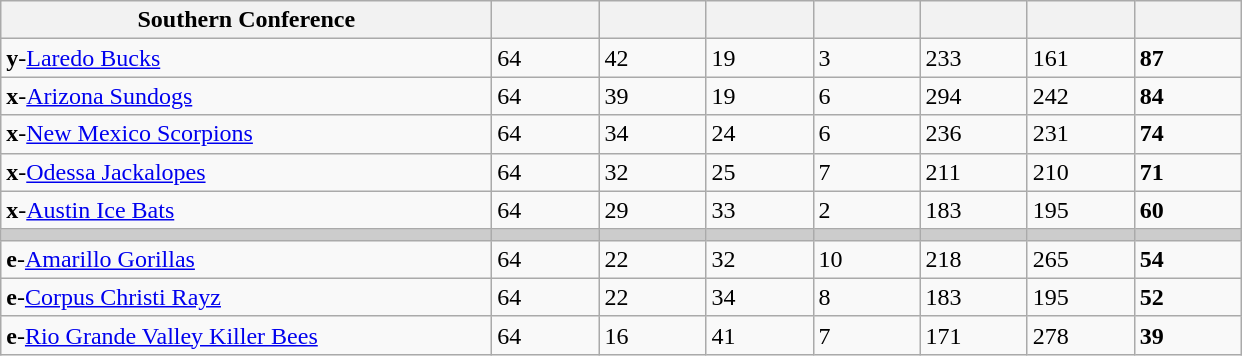<table class="wikitable sortable">
<tr>
<th style="width:20em;" class="unsortable">Southern Conference</th>
<th style="width:4em;" class="unsortable"></th>
<th style="width:4em;"></th>
<th style="width:4em;"></th>
<th style="width:4em;"></th>
<th style="width:4em;"></th>
<th style="width:4em;"></th>
<th style="width:4em;"></th>
</tr>
<tr>
<td><strong>y</strong>-<a href='#'>Laredo Bucks</a></td>
<td>64</td>
<td>42</td>
<td>19</td>
<td>3</td>
<td>233</td>
<td>161</td>
<td><strong>87</strong></td>
</tr>
<tr>
<td><strong>x</strong>-<a href='#'>Arizona Sundogs</a></td>
<td>64</td>
<td>39</td>
<td>19</td>
<td>6</td>
<td>294</td>
<td>242</td>
<td><strong>84</strong></td>
</tr>
<tr>
<td><strong>x</strong>-<a href='#'>New Mexico Scorpions</a></td>
<td>64</td>
<td>34</td>
<td>24</td>
<td>6</td>
<td>236</td>
<td>231</td>
<td><strong>74</strong></td>
</tr>
<tr>
<td><strong>x</strong>-<a href='#'>Odessa Jackalopes</a></td>
<td>64</td>
<td>32</td>
<td>25</td>
<td>7</td>
<td>211</td>
<td>210</td>
<td><strong>71</strong></td>
</tr>
<tr>
<td><strong>x</strong>-<a href='#'>Austin Ice Bats</a></td>
<td>64</td>
<td>29</td>
<td>33</td>
<td>2</td>
<td>183</td>
<td>195</td>
<td><strong>60</strong></td>
</tr>
<tr bgcolor="#cccccc">
<td></td>
<td></td>
<td></td>
<td></td>
<td></td>
<td></td>
<td></td>
<td></td>
</tr>
<tr>
<td><strong>e</strong>-<a href='#'>Amarillo Gorillas</a></td>
<td>64</td>
<td>22</td>
<td>32</td>
<td>10</td>
<td>218</td>
<td>265</td>
<td><strong>54</strong></td>
</tr>
<tr>
<td><strong>e</strong>-<a href='#'>Corpus Christi Rayz</a></td>
<td>64</td>
<td>22</td>
<td>34</td>
<td>8</td>
<td>183</td>
<td>195</td>
<td><strong>52</strong></td>
</tr>
<tr>
<td><strong>e</strong>-<a href='#'>Rio Grande Valley Killer Bees</a></td>
<td>64</td>
<td>16</td>
<td>41</td>
<td>7</td>
<td>171</td>
<td>278</td>
<td><strong>39</strong></td>
</tr>
</table>
